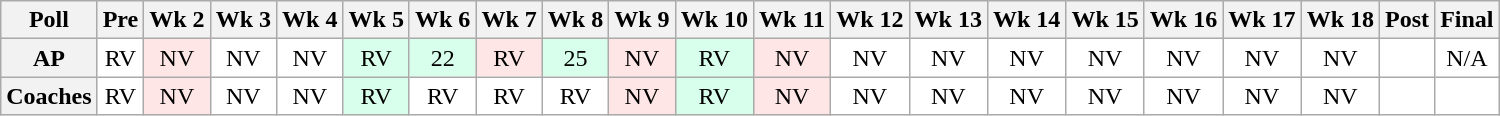<table class="wikitable" style="white-space:nowrap;text-align:center;">
<tr>
<th>Poll</th>
<th>Pre</th>
<th>Wk 2</th>
<th>Wk 3</th>
<th>Wk 4</th>
<th>Wk 5</th>
<th>Wk 6</th>
<th>Wk 7</th>
<th>Wk 8</th>
<th>Wk 9</th>
<th>Wk 10</th>
<th>Wk 11</th>
<th>Wk 12</th>
<th>Wk 13</th>
<th>Wk 14</th>
<th>Wk 15</th>
<th>Wk 16</th>
<th>Wk 17</th>
<th>Wk 18</th>
<th>Post</th>
<th>Final</th>
</tr>
<tr>
<th>AP</th>
<td style="background:#FFF;">RV</td>
<td style="background:#FFE6E6;">NV</td>
<td style="background:#FFF;">NV</td>
<td style="background:#FFF;">NV</td>
<td style="background:#D8FFEB;">RV</td>
<td style="background:#D8FFEB;">22</td>
<td style="background:#FFE6E6;">RV</td>
<td style="background:#D8FFEB;">25</td>
<td style="background:#FFE6E6;">NV</td>
<td style="background:#D8FFEB;">RV</td>
<td style="background:#FFE6E6;">NV</td>
<td style="background:#FFF;">NV</td>
<td style="background:#FFF;">NV</td>
<td style="background:#FFF;">NV</td>
<td style="background:#FFF;">NV</td>
<td style="background:#FFF;">NV</td>
<td style="background:#FFF;">NV</td>
<td style="background:#FFF;">NV</td>
<td style="background:#FFF;"></td>
<td style="background:#FFF;">N/A</td>
</tr>
<tr>
<th>Coaches</th>
<td style="background:#FFF;">RV</td>
<td style="background:#FFE6E6;">NV</td>
<td style="background:#FFF;">NV</td>
<td style="background:#FFF;">NV</td>
<td style="background:#D8FFEB;">RV</td>
<td style="background:#FFF;">RV</td>
<td style="background:#FFF;">RV</td>
<td style="background:#FFF;">RV</td>
<td style="background:#FFE6E6;">NV</td>
<td style="background:#D8FFEB;">RV</td>
<td style="background:#FFE6E6;">NV</td>
<td style="background:#FFF;">NV</td>
<td style="background:#FFF;">NV</td>
<td style="background:#FFF;">NV</td>
<td style="background:#FFF;">NV</td>
<td style="background:#FFF;">NV</td>
<td style="background:#FFF;">NV</td>
<td style="background:#FFF;">NV</td>
<td style="background:#FFF;"></td>
<td style="background:#FFF;"></td>
</tr>
</table>
